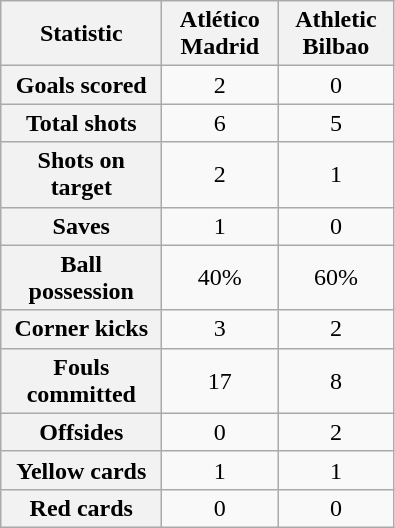<table class="wikitable plainrowheaders" style="text-align:center">
<tr>
<th scope="col" style="width:100px">Statistic</th>
<th scope="col" style="width:70px">Atlético Madrid</th>
<th scope="col" style="width:70px">Athletic Bilbao</th>
</tr>
<tr>
<th scope=row>Goals scored</th>
<td>2</td>
<td>0</td>
</tr>
<tr>
<th scope=row>Total shots</th>
<td>6</td>
<td>5</td>
</tr>
<tr>
<th scope=row>Shots on target</th>
<td>2</td>
<td>1</td>
</tr>
<tr>
<th scope=row>Saves</th>
<td>1</td>
<td>0</td>
</tr>
<tr>
<th scope=row>Ball possession</th>
<td>40%</td>
<td>60%</td>
</tr>
<tr>
<th scope=row>Corner kicks</th>
<td>3</td>
<td>2</td>
</tr>
<tr>
<th scope=row>Fouls committed</th>
<td>17</td>
<td>8</td>
</tr>
<tr>
<th scope=row>Offsides</th>
<td>0</td>
<td>2</td>
</tr>
<tr>
<th scope=row>Yellow cards</th>
<td>1</td>
<td>1</td>
</tr>
<tr>
<th scope=row>Red cards</th>
<td>0</td>
<td>0</td>
</tr>
</table>
